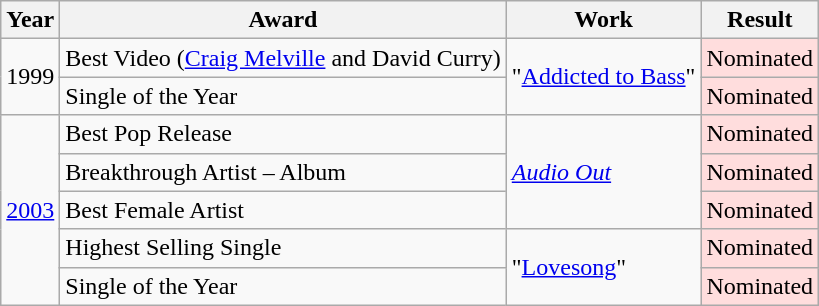<table class="wikitable">
<tr>
<th>Year</th>
<th>Award</th>
<th>Work</th>
<th>Result</th>
</tr>
<tr>
<td rowspan="2">1999</td>
<td>Best Video (<a href='#'>Craig Melville</a> and David Curry)</td>
<td rowspan="2">"<a href='#'>Addicted to Bass</a>"</td>
<td style="text-align:center; background:#fdd;">Nominated</td>
</tr>
<tr>
<td>Single of the Year</td>
<td style="text-align:center; background:#fdd;">Nominated</td>
</tr>
<tr>
<td rowspan="5"><a href='#'>2003</a></td>
<td>Best Pop Release</td>
<td rowspan="3"><em><a href='#'>Audio Out</a></em></td>
<td style="text-align:center; background:#fdd;">Nominated</td>
</tr>
<tr>
<td>Breakthrough Artist – Album</td>
<td style="text-align:center; background:#fdd;">Nominated</td>
</tr>
<tr>
<td>Best Female Artist</td>
<td style="text-align:center; background:#fdd;">Nominated</td>
</tr>
<tr>
<td>Highest Selling Single</td>
<td rowspan="2">"<a href='#'>Lovesong</a>"</td>
<td style="text-align:center; background:#fdd;">Nominated</td>
</tr>
<tr>
<td>Single of the Year</td>
<td style="text-align:center; background:#fdd;">Nominated</td>
</tr>
</table>
